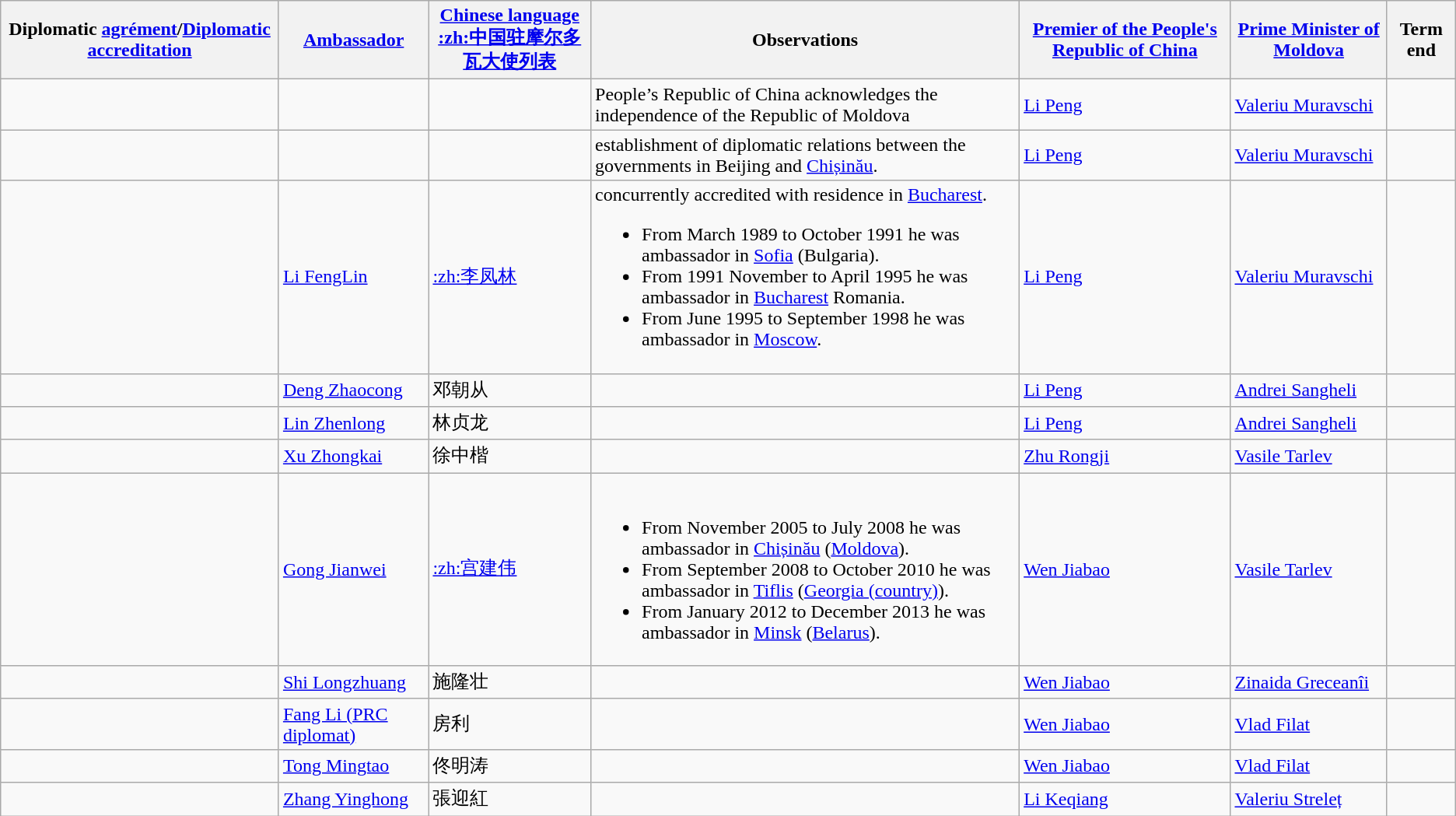<table class="wikitable sortable">
<tr>
<th>Diplomatic <a href='#'>agrément</a>/<a href='#'>Diplomatic accreditation</a></th>
<th><a href='#'>Ambassador</a></th>
<th><a href='#'>Chinese language</a><br><a href='#'>:zh:中国驻摩尔多瓦大使列表</a></th>
<th>Observations</th>
<th><a href='#'>Premier of the People's Republic of China</a></th>
<th><a href='#'>Prime Minister of Moldova</a></th>
<th>Term end</th>
</tr>
<tr>
<td></td>
<td></td>
<td></td>
<td>People’s Republic of China acknowledges the independence of the Republic of Moldova</td>
<td><a href='#'>Li Peng</a></td>
<td><a href='#'>Valeriu Muravschi</a></td>
<td></td>
</tr>
<tr>
<td></td>
<td></td>
<td></td>
<td>establishment of diplomatic relations between the governments in Beijing and <a href='#'>Chișinău</a>.</td>
<td><a href='#'>Li Peng</a></td>
<td><a href='#'>Valeriu Muravschi</a></td>
<td></td>
</tr>
<tr>
<td></td>
<td><a href='#'>Li FengLin</a></td>
<td><a href='#'>:zh:李凤林</a></td>
<td>concurrently accredited with residence in <a href='#'>Bucharest</a>.<br><ul><li>From March 1989 to October 1991 he was ambassador in <a href='#'>Sofia</a> (Bulgaria).</li><li>From 1991 November to April 1995 he was ambassador in <a href='#'>Bucharest</a> Romania.</li><li>From June 1995 to September 1998 he was ambassador in <a href='#'>Moscow</a>.</li></ul></td>
<td><a href='#'>Li Peng</a></td>
<td><a href='#'>Valeriu Muravschi</a></td>
<td></td>
</tr>
<tr>
<td></td>
<td><a href='#'>Deng Zhaocong</a></td>
<td>邓朝从</td>
<td></td>
<td><a href='#'>Li Peng</a></td>
<td><a href='#'>Andrei Sangheli</a></td>
<td></td>
</tr>
<tr>
<td></td>
<td><a href='#'>Lin Zhenlong</a></td>
<td>林贞龙</td>
<td></td>
<td><a href='#'>Li Peng</a></td>
<td><a href='#'>Andrei Sangheli</a></td>
<td></td>
</tr>
<tr>
<td></td>
<td><a href='#'>Xu Zhongkai</a></td>
<td>徐中楷</td>
<td></td>
<td><a href='#'>Zhu Rongji</a></td>
<td><a href='#'>Vasile Tarlev</a></td>
<td></td>
</tr>
<tr>
<td></td>
<td><a href='#'>Gong Jianwei</a></td>
<td><a href='#'>:zh:宫建伟</a></td>
<td><br><ul><li>From November 2005 to July 2008 he was ambassador in <a href='#'>Chișinău</a> (<a href='#'>Moldova</a>).</li><li>From September 2008 to October 2010 he was ambassador in <a href='#'>Tiflis</a> (<a href='#'>Georgia (country)</a>).</li><li>From January 2012 to December 2013 he was ambassador in <a href='#'>Minsk</a> (<a href='#'>Belarus</a>).</li></ul></td>
<td><a href='#'>Wen Jiabao</a></td>
<td><a href='#'>Vasile Tarlev</a></td>
<td></td>
</tr>
<tr>
<td></td>
<td><a href='#'>Shi Longzhuang</a></td>
<td>施隆壮</td>
<td></td>
<td><a href='#'>Wen Jiabao</a></td>
<td><a href='#'>Zinaida Greceanîi</a></td>
<td></td>
</tr>
<tr>
<td></td>
<td><a href='#'>Fang Li (PRC diplomat)</a></td>
<td>房利</td>
<td></td>
<td><a href='#'>Wen Jiabao</a></td>
<td><a href='#'>Vlad Filat</a></td>
<td></td>
</tr>
<tr>
<td></td>
<td><a href='#'>Tong Mingtao</a></td>
<td>佟明涛</td>
<td></td>
<td><a href='#'>Wen Jiabao</a></td>
<td><a href='#'>Vlad Filat</a></td>
<td></td>
</tr>
<tr>
<td></td>
<td><a href='#'>Zhang Yinghong</a></td>
<td>張迎紅</td>
<td></td>
<td><a href='#'>Li Keqiang</a></td>
<td><a href='#'>Valeriu Streleț</a></td>
<td></td>
</tr>
</table>
